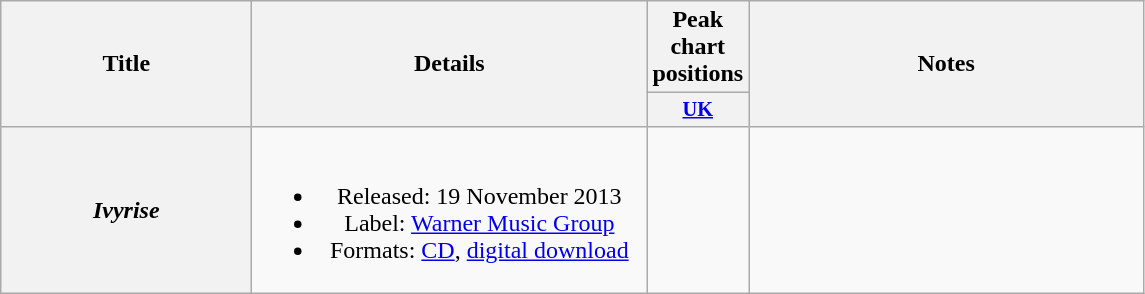<table class="wikitable plainrowheaders" style="text-align:center;" border="1">
<tr>
<th scope="col" rowspan="2" style="width:10em;">Title</th>
<th scope="col" rowspan="2" style="width:16em;">Details</th>
<th scope="col" colspan="1">Peak chart positions</th>
<th scope="col" rowspan="2" style="width:16em;">Notes</th>
</tr>
<tr>
<th scope="col" style="width:3em;font-size:85%;"><a href='#'>UK</a></th>
</tr>
<tr>
<th scope="row"><em>Ivyrise</em></th>
<td><br><ul><li>Released: 19 November 2013</li><li>Label: <a href='#'>Warner Music Group</a></li><li>Formats: <a href='#'>CD</a>, <a href='#'>digital download</a></li></ul></td>
<td></td>
<td></td>
</tr>
</table>
